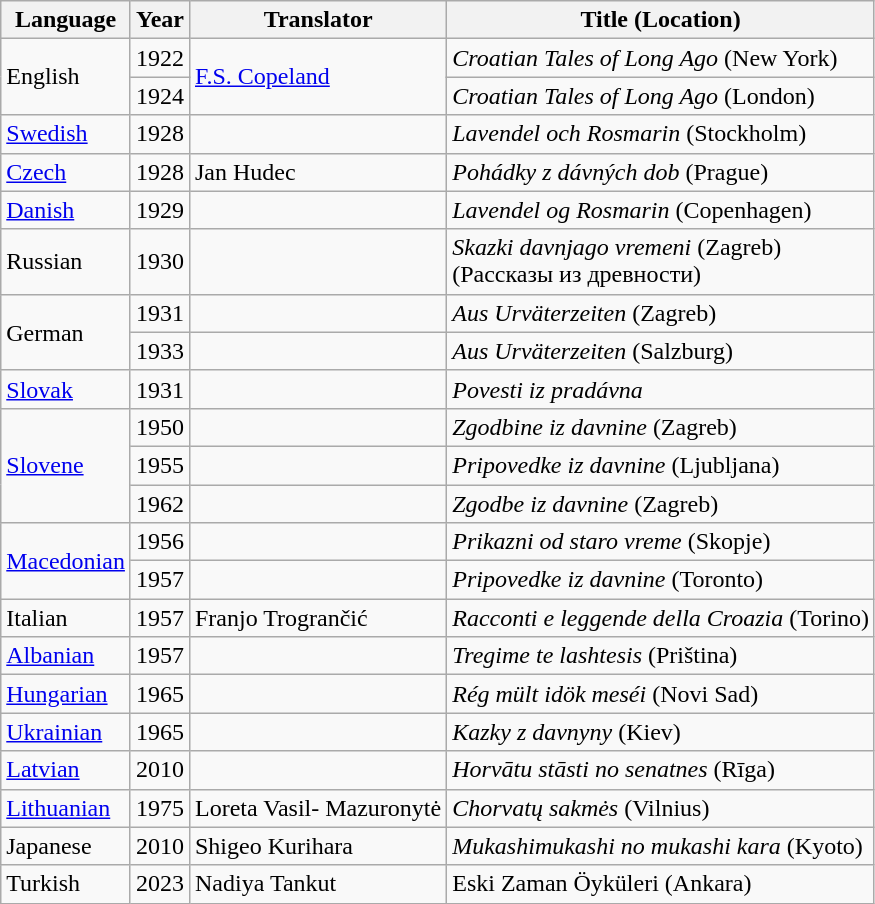<table class="wikitable">
<tr>
<th>Language</th>
<th>Year</th>
<th>Translator</th>
<th>Title (Location)</th>
</tr>
<tr>
<td rowspan=2>English</td>
<td>1922</td>
<td rowspan=2><a href='#'>F.S. Copeland</a></td>
<td><em>Croatian Tales of Long Ago</em> (New York)</td>
</tr>
<tr>
<td>1924</td>
<td><em>Croatian Tales of Long Ago</em> (London)</td>
</tr>
<tr>
<td rowspan=1><a href='#'>Swedish</a></td>
<td>1928</td>
<td></td>
<td><em>Lavendel och Rosmarin</em> (Stockholm)</td>
</tr>
<tr>
<td rowspan=1><a href='#'>Czech</a></td>
<td>1928</td>
<td>Jan Hudec</td>
<td><em>Pohádky z dávných dob</em> (Prague)</td>
</tr>
<tr>
<td rowspan=1><a href='#'>Danish</a></td>
<td>1929</td>
<td></td>
<td><em>Lavendel og Rosmarin</em> (Copenhagen)</td>
</tr>
<tr>
<td rowspan=1>Russian</td>
<td>1930</td>
<td></td>
<td><em>Skazki davnjago vremeni</em> (Zagreb) <br> (Рассказы из древности)</td>
</tr>
<tr>
<td rowspan=2>German</td>
<td>1931</td>
<td></td>
<td><em>Aus Urväterzeiten</em> (Zagreb)</td>
</tr>
<tr>
<td>1933</td>
<td></td>
<td><em>Aus Urväterzeiten</em> (Salzburg)</td>
</tr>
<tr>
<td rowspan=1><a href='#'>Slovak</a></td>
<td>1931</td>
<td></td>
<td><em>Povesti iz pradávna</em></td>
</tr>
<tr>
<td rowspan=3><a href='#'>Slovene</a></td>
<td>1950</td>
<td></td>
<td><em>Zgodbine iz davnine</em> (Zagreb)</td>
</tr>
<tr>
<td>1955</td>
<td></td>
<td><em>Pripovedke iz davnine</em> (Ljubljana)</td>
</tr>
<tr>
<td>1962</td>
<td></td>
<td><em>Zgodbe iz davnine</em> (Zagreb)</td>
</tr>
<tr>
<td rowspan=2><a href='#'>Macedonian</a></td>
<td>1956</td>
<td></td>
<td><em>Prikazni od staro vreme</em> (Skopje)</td>
</tr>
<tr>
<td>1957</td>
<td></td>
<td><em>Pripovedke iz davnine</em> (Toronto)</td>
</tr>
<tr>
<td rowspan=1>Italian</td>
<td>1957</td>
<td>Franjo Trogrančić</td>
<td><em>Racconti e leggende della Croazia</em> (Torino)</td>
</tr>
<tr>
<td rowspan=1><a href='#'>Albanian</a></td>
<td>1957</td>
<td></td>
<td><em>Tregime te lashtesis</em> (Priština)</td>
</tr>
<tr>
<td rowspan=1><a href='#'>Hungarian</a></td>
<td>1965</td>
<td></td>
<td><em>Rég mült idök meséi</em> (Novi Sad)</td>
</tr>
<tr>
<td rowspan=1><a href='#'>Ukrainian</a></td>
<td>1965</td>
<td></td>
<td><em>Kazky z davnyny</em> (Kiev)</td>
</tr>
<tr>
<td rowspan=1><a href='#'>Latvian</a></td>
<td>2010</td>
<td></td>
<td><em>Horvātu stāsti no senatnes</em> (Rīga)</td>
</tr>
<tr>
<td rowspan=1><a href='#'>Lithuanian</a></td>
<td>1975</td>
<td>Loreta Vasil- Mazuronytė</td>
<td><em>Chorvatų sakmės</em> (Vilnius)</td>
</tr>
<tr>
<td rowspan=1>Japanese</td>
<td>2010</td>
<td>Shigeo Kurihara</td>
<td><em>Mukashimukashi no mukashi kara</em> (Kyoto)<br>  </td>
</tr>
<tr>
<td>Turkish</td>
<td>2023</td>
<td>Nadiya Tankut</td>
<td>Eski Zaman Öyküleri (Ankara)</td>
</tr>
</table>
